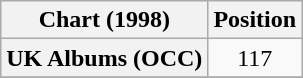<table class="wikitable plainrowheaders" style="text-align:center">
<tr>
<th scope="col">Chart (1998)</th>
<th scope="col">Position</th>
</tr>
<tr>
<th scope="row">UK Albums (OCC)</th>
<td align="center">117</td>
</tr>
<tr>
</tr>
</table>
